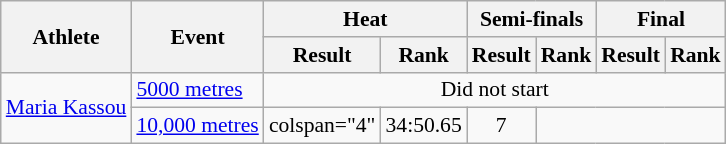<table class="wikitable" style="font-size:90%; text-align:center">
<tr>
<th rowspan="2">Athlete</th>
<th rowspan="2">Event</th>
<th colspan="2">Heat</th>
<th colspan="2">Semi-finals</th>
<th colspan="2">Final</th>
</tr>
<tr>
<th>Result</th>
<th>Rank</th>
<th>Result</th>
<th>Rank</th>
<th>Result</th>
<th>Rank</th>
</tr>
<tr>
<td align="left"  rowspan="2"><a href='#'>Maria Kassou</a></td>
<td align="left"><a href='#'>5000 metres</a></td>
<td colspan="6">Did not start</td>
</tr>
<tr>
<td align="left"><a href='#'>10,000 metres</a></td>
<td>colspan="4" </td>
<td>34:50.65</td>
<td>7</td>
</tr>
</table>
